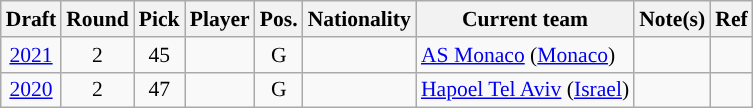<table class="wikitable sortable" style="text-align:left; font-size:90%;">
<tr>
<th>Draft</th>
<th>Round</th>
<th>Pick</th>
<th>Player</th>
<th>Pos.</th>
<th>Nationality</th>
<th>Current team</th>
<th>Note(s)</th>
<th class="unsortable">Ref</th>
</tr>
<tr>
<td style="text-align:center;"><a href='#'>2021</a></td>
<td style="text-align:center;">2</td>
<td style="text-align:center;">45</td>
<td></td>
<td style="text-align:center;">G</td>
<td></td>
<td><a href='#'>AS Monaco</a> (<a href='#'>Monaco</a>)</td>
<td></td>
<td style="text-align:center;"></td>
</tr>
<tr>
<td style="text-align:center;"><a href='#'>2020</a></td>
<td style="text-align:center;">2</td>
<td style="text-align:center;">47</td>
<td></td>
<td style="text-align:center;">G</td>
<td></td>
<td><a href='#'>Hapoel Tel Aviv</a> (<a href='#'>Israel</a>)</td>
<td></td>
<td style="text-align:center;"></td>
</tr>
</table>
